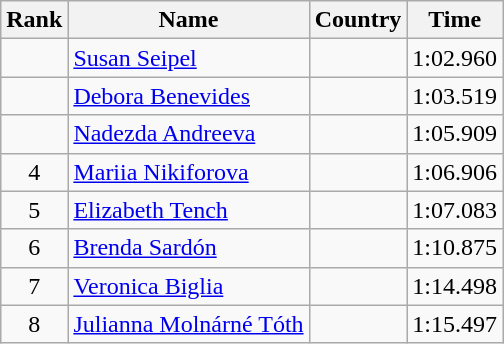<table class="wikitable" style="text-align:center">
<tr>
<th>Rank</th>
<th>Name</th>
<th>Country</th>
<th>Time</th>
</tr>
<tr>
<td></td>
<td align="left"><a href='#'>Susan Seipel</a></td>
<td align="left"></td>
<td>1:02.960</td>
</tr>
<tr>
<td></td>
<td align="left"><a href='#'>Debora Benevides</a></td>
<td align="left"></td>
<td>1:03.519</td>
</tr>
<tr>
<td></td>
<td align="left"><a href='#'>Nadezda Andreeva</a></td>
<td align="left"></td>
<td>1:05.909</td>
</tr>
<tr>
<td>4</td>
<td align="left"><a href='#'>Mariia Nikiforova</a></td>
<td align="left"></td>
<td>1:06.906</td>
</tr>
<tr>
<td>5</td>
<td align="left"><a href='#'>Elizabeth Tench</a></td>
<td align="left"></td>
<td>1:07.083</td>
</tr>
<tr>
<td>6</td>
<td align="left"><a href='#'>Brenda Sardón</a></td>
<td align="left"></td>
<td>1:10.875</td>
</tr>
<tr>
<td>7</td>
<td align="left"><a href='#'>Veronica Biglia</a></td>
<td align="left"></td>
<td>1:14.498</td>
</tr>
<tr>
<td>8</td>
<td align="left"><a href='#'>Julianna Molnárné Tóth</a></td>
<td align="left"></td>
<td>1:15.497</td>
</tr>
</table>
